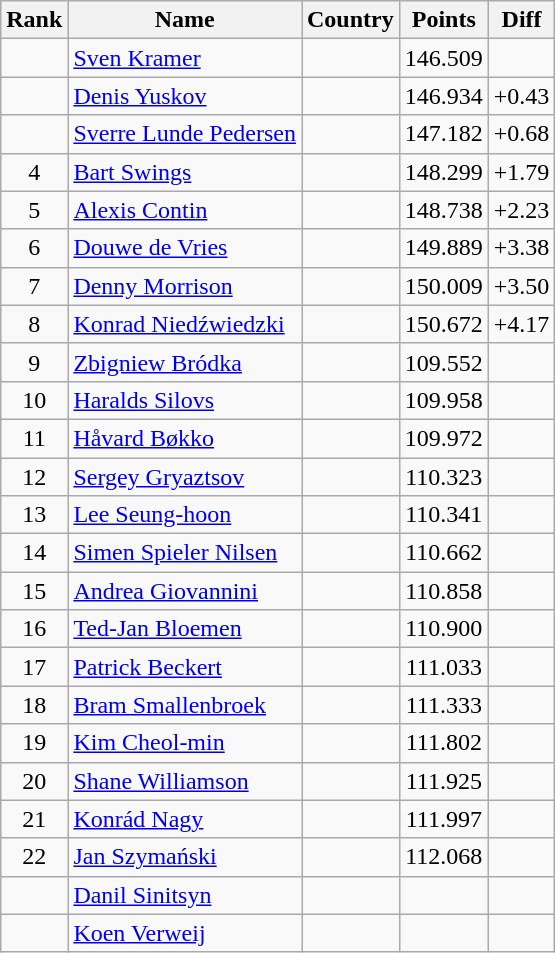<table class="wikitable sortable" style="text-align:center">
<tr>
<th>Rank</th>
<th>Name</th>
<th>Country</th>
<th>Points</th>
<th>Diff</th>
</tr>
<tr>
<td></td>
<td align=left><a href='#'>Sven Kramer</a></td>
<td align=left></td>
<td>146.509</td>
<td></td>
</tr>
<tr>
<td></td>
<td align=left><a href='#'>Denis Yuskov</a></td>
<td align=left></td>
<td>146.934</td>
<td>+0.43</td>
</tr>
<tr>
<td></td>
<td align=left><a href='#'>Sverre Lunde Pedersen</a></td>
<td align=left></td>
<td>147.182</td>
<td>+0.68</td>
</tr>
<tr>
<td>4</td>
<td align=left><a href='#'>Bart Swings</a></td>
<td align=left></td>
<td>148.299</td>
<td>+1.79</td>
</tr>
<tr>
<td>5</td>
<td align=left><a href='#'>Alexis Contin</a></td>
<td align=left></td>
<td>148.738</td>
<td>+2.23</td>
</tr>
<tr>
<td>6</td>
<td align=left><a href='#'>Douwe de Vries</a></td>
<td align=left></td>
<td>149.889</td>
<td>+3.38</td>
</tr>
<tr>
<td>7</td>
<td align=left><a href='#'>Denny Morrison</a></td>
<td align=left></td>
<td>150.009</td>
<td>+3.50</td>
</tr>
<tr>
<td>8</td>
<td align=left><a href='#'>Konrad Niedźwiedzki</a></td>
<td align=left></td>
<td>150.672</td>
<td>+4.17</td>
</tr>
<tr>
<td>9</td>
<td align=left><a href='#'>Zbigniew Bródka</a></td>
<td align=left></td>
<td>109.552</td>
<td></td>
</tr>
<tr>
<td>10</td>
<td align=left><a href='#'>Haralds Silovs</a></td>
<td align=left></td>
<td>109.958</td>
<td></td>
</tr>
<tr>
<td>11</td>
<td align=left><a href='#'>Håvard Bøkko</a></td>
<td align=left></td>
<td>109.972</td>
<td></td>
</tr>
<tr>
<td>12</td>
<td align=left><a href='#'>Sergey Gryaztsov</a></td>
<td align=left></td>
<td>110.323</td>
<td></td>
</tr>
<tr>
<td>13</td>
<td align=left><a href='#'>Lee Seung-hoon</a></td>
<td align=left></td>
<td>110.341</td>
<td></td>
</tr>
<tr>
<td>14</td>
<td align=left><a href='#'>Simen Spieler Nilsen</a></td>
<td align=left></td>
<td>110.662</td>
<td></td>
</tr>
<tr>
<td>15</td>
<td align=left><a href='#'>Andrea Giovannini</a></td>
<td align=left></td>
<td>110.858</td>
<td></td>
</tr>
<tr>
<td>16</td>
<td align=left><a href='#'>Ted-Jan Bloemen</a></td>
<td align=left></td>
<td>110.900</td>
<td></td>
</tr>
<tr>
<td>17</td>
<td align=left><a href='#'>Patrick Beckert</a></td>
<td align=left></td>
<td>111.033</td>
<td></td>
</tr>
<tr>
<td>18</td>
<td align=left><a href='#'>Bram Smallenbroek</a></td>
<td align=left></td>
<td>111.333</td>
<td></td>
</tr>
<tr>
<td>19</td>
<td align=left><a href='#'>Kim Cheol-min</a></td>
<td align=left></td>
<td>111.802</td>
<td></td>
</tr>
<tr>
<td>20</td>
<td align=left><a href='#'>Shane Williamson</a></td>
<td align=left></td>
<td>111.925</td>
<td></td>
</tr>
<tr>
<td>21</td>
<td align=left><a href='#'>Konrád Nagy</a></td>
<td align=left></td>
<td>111.997</td>
<td></td>
</tr>
<tr>
<td>22</td>
<td align=left><a href='#'>Jan Szymański</a></td>
<td align=left></td>
<td>112.068</td>
<td></td>
</tr>
<tr>
<td></td>
<td align=left><a href='#'>Danil Sinitsyn</a></td>
<td align=left></td>
<td></td>
<td></td>
</tr>
<tr>
<td></td>
<td align=left><a href='#'>Koen Verweij</a></td>
<td align=left></td>
<td></td>
<td></td>
</tr>
</table>
